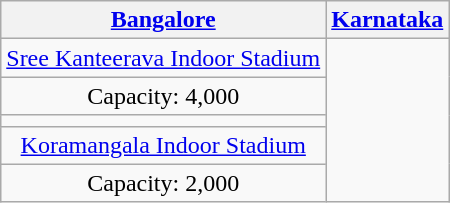<table class="wikitable" style="text-align:center">
<tr>
<th><a href='#'>Bangalore</a></th>
<th><a href='#'>Karnataka</a></th>
</tr>
<tr>
<td><a href='#'>Sree Kanteerava Indoor Stadium</a></td>
<td rowspan=6></td>
</tr>
<tr>
<td>Capacity: 4,000</td>
</tr>
<tr>
<td></td>
</tr>
<tr>
<td><a href='#'>Koramangala Indoor Stadium</a></td>
</tr>
<tr>
<td>Capacity: 2,000</td>
</tr>
</table>
